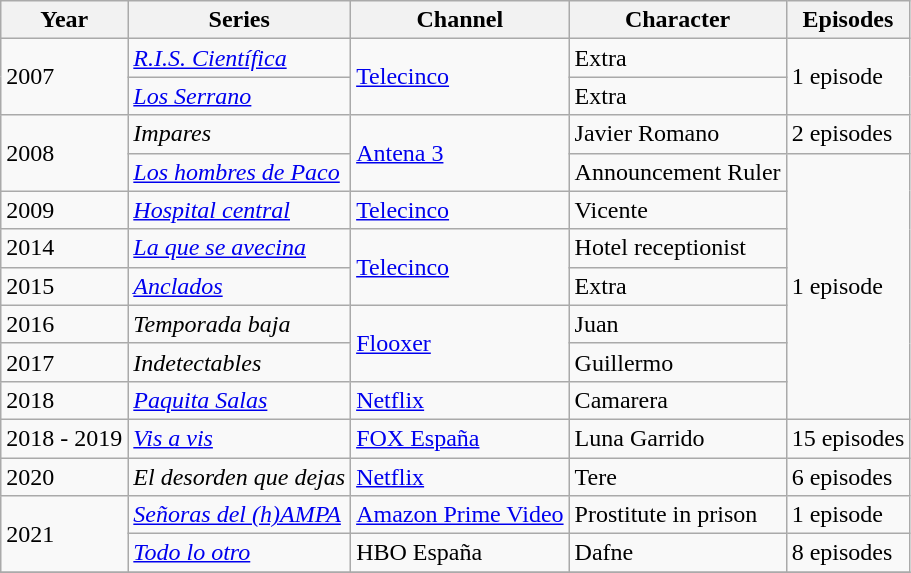<table class="wikitable">
<tr>
<th>Year</th>
<th>Series</th>
<th>Channel</th>
<th>Character</th>
<th>Episodes</th>
</tr>
<tr>
<td rowspan="2">2007</td>
<td><em><a href='#'>R.I.S. Científica</a></em></td>
<td rowspan="2"><a href='#'>Telecinco</a></td>
<td>Extra</td>
<td rowspan="2">1 episode</td>
</tr>
<tr>
<td><em><a href='#'>Los Serrano</a></em></td>
<td>Extra</td>
</tr>
<tr>
<td rowspan="2">2008</td>
<td><em>Impares</em></td>
<td rowspan="2"><a href='#'>Antena 3</a></td>
<td>Javier Romano</td>
<td>2 episodes</td>
</tr>
<tr>
<td><em><a href='#'>Los hombres de Paco</a></em></td>
<td>Announcement Ruler</td>
<td rowspan="7">1 episode</td>
</tr>
<tr>
<td>2009</td>
<td><em><a href='#'>Hospital central</a></em></td>
<td><a href='#'>Telecinco</a></td>
<td>Vicente</td>
</tr>
<tr>
<td>2014</td>
<td><em><a href='#'>La que se avecina</a></em></td>
<td rowspan="2"><a href='#'>Telecinco</a></td>
<td>Hotel receptionist</td>
</tr>
<tr>
<td>2015</td>
<td><em><a href='#'>Anclados</a></em></td>
<td>Extra</td>
</tr>
<tr>
<td>2016</td>
<td><em>Temporada baja</em></td>
<td rowspan="2"><a href='#'>Flooxer</a></td>
<td>Juan</td>
</tr>
<tr>
<td>2017</td>
<td><em>Indetectables</em></td>
<td>Guillermo</td>
</tr>
<tr>
<td>2018</td>
<td><em><a href='#'>Paquita Salas</a></em></td>
<td><a href='#'>Netflix</a></td>
<td>Camarera</td>
</tr>
<tr>
<td>2018 - 2019</td>
<td><em><a href='#'>Vis a vis</a></em></td>
<td><a href='#'>FOX España</a></td>
<td>Luna Garrido</td>
<td>15 episodes</td>
</tr>
<tr>
<td>2020</td>
<td><em>El desorden que dejas</em></td>
<td><a href='#'>Netflix</a></td>
<td>Tere</td>
<td>6 episodes</td>
</tr>
<tr>
<td rowspan="2">2021</td>
<td><em><a href='#'>Señoras del (h)AMPA</a></em></td>
<td><a href='#'>Amazon Prime Video</a></td>
<td>Prostitute in prison</td>
<td>1 episode</td>
</tr>
<tr>
<td><em><a href='#'>Todo lo otro</a></em></td>
<td>HBO España</td>
<td>Dafne</td>
<td>8 episodes</td>
</tr>
<tr>
</tr>
</table>
